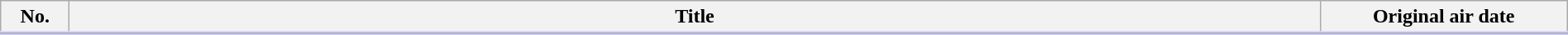<table class="wikitable" style="width:100%; margin:auto; background:#FFF;">
<tr style="border-bottom: 3px solid #CCF;">
<th style="width:3em;">No.</th>
<th>Title</th>
<th style="width:12em;">Original air date</th>
</tr>
<tr>
</tr>
</table>
